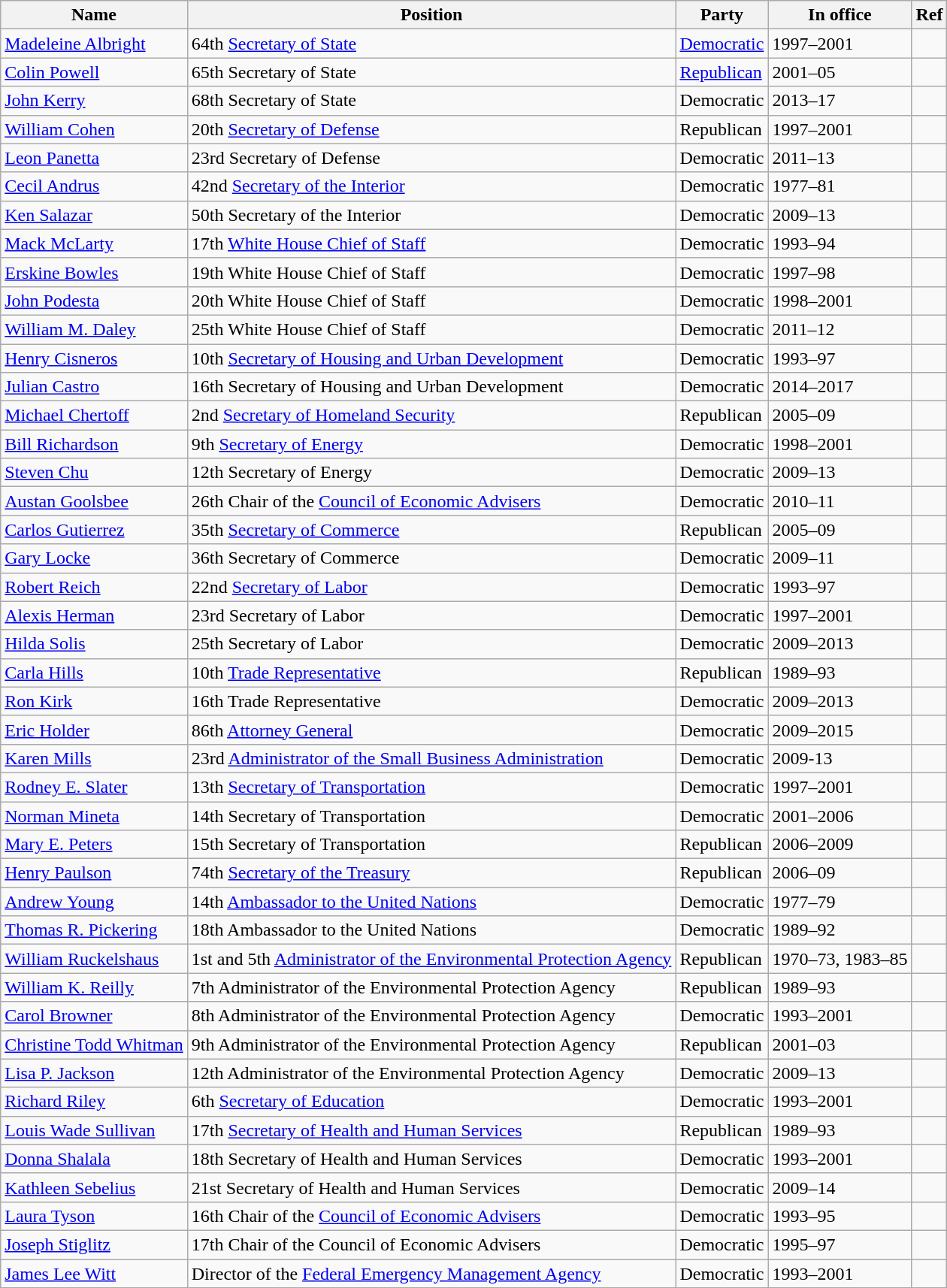<table class="wikitable sortable mw-collapsible">
<tr>
<th>Name</th>
<th>Position</th>
<th>Party</th>
<th>In office</th>
<th>Ref</th>
</tr>
<tr>
<td><a href='#'>Madeleine Albright</a></td>
<td>64th <a href='#'>Secretary of State</a></td>
<td><a href='#'>Democratic</a></td>
<td>1997–2001</td>
<td></td>
</tr>
<tr>
<td><a href='#'>Colin Powell</a></td>
<td>65th Secretary of State</td>
<td><a href='#'>Republican</a></td>
<td>2001–05</td>
<td></td>
</tr>
<tr>
<td><a href='#'>John Kerry</a></td>
<td>68th Secretary of State</td>
<td>Democratic</td>
<td>2013–17</td>
<td></td>
</tr>
<tr>
<td><a href='#'>William Cohen</a></td>
<td>20th <a href='#'>Secretary of Defense</a></td>
<td>Republican</td>
<td>1997–2001</td>
<td></td>
</tr>
<tr>
<td><a href='#'>Leon Panetta</a></td>
<td>23rd Secretary of Defense</td>
<td>Democratic</td>
<td>2011–13</td>
<td></td>
</tr>
<tr>
<td><a href='#'>Cecil Andrus</a></td>
<td>42nd <a href='#'>Secretary of the Interior</a></td>
<td>Democratic</td>
<td>1977–81</td>
<td></td>
</tr>
<tr>
<td><a href='#'>Ken Salazar</a></td>
<td>50th Secretary of the Interior</td>
<td>Democratic</td>
<td>2009–13</td>
<td></td>
</tr>
<tr>
<td><a href='#'>Mack McLarty</a></td>
<td>17th <a href='#'>White House Chief of Staff</a></td>
<td>Democratic</td>
<td>1993–94</td>
<td></td>
</tr>
<tr>
<td><a href='#'>Erskine Bowles</a></td>
<td>19th White House Chief of Staff</td>
<td>Democratic</td>
<td>1997–98</td>
<td></td>
</tr>
<tr>
<td><a href='#'>John Podesta</a></td>
<td>20th White House Chief of Staff</td>
<td>Democratic</td>
<td>1998–2001</td>
<td></td>
</tr>
<tr>
<td><a href='#'>William M. Daley</a></td>
<td>25th White House Chief of Staff</td>
<td>Democratic</td>
<td>2011–12</td>
<td></td>
</tr>
<tr>
<td><a href='#'>Henry Cisneros</a></td>
<td>10th <a href='#'>Secretary of Housing and Urban Development</a></td>
<td>Democratic</td>
<td>1993–97</td>
<td></td>
</tr>
<tr>
<td><a href='#'>Julian Castro</a></td>
<td>16th Secretary of Housing and Urban Development</td>
<td>Democratic</td>
<td>2014–2017</td>
<td></td>
</tr>
<tr>
<td><a href='#'>Michael Chertoff</a></td>
<td>2nd <a href='#'>Secretary of Homeland Security</a></td>
<td>Republican</td>
<td>2005–09</td>
<td></td>
</tr>
<tr>
<td><a href='#'>Bill Richardson</a></td>
<td>9th <a href='#'>Secretary of Energy</a></td>
<td>Democratic</td>
<td>1998–2001</td>
<td></td>
</tr>
<tr>
<td><a href='#'>Steven Chu</a></td>
<td>12th Secretary of Energy</td>
<td>Democratic</td>
<td>2009–13</td>
<td></td>
</tr>
<tr>
<td><a href='#'>Austan Goolsbee</a></td>
<td>26th Chair of the <a href='#'>Council of Economic Advisers</a></td>
<td>Democratic</td>
<td>2010–11</td>
<td></td>
</tr>
<tr>
<td><a href='#'>Carlos Gutierrez</a></td>
<td>35th <a href='#'>Secretary of Commerce</a></td>
<td>Republican</td>
<td>2005–09</td>
<td></td>
</tr>
<tr>
<td><a href='#'>Gary Locke</a></td>
<td>36th Secretary of Commerce</td>
<td>Democratic</td>
<td>2009–11</td>
<td></td>
</tr>
<tr>
<td><a href='#'>Robert Reich</a></td>
<td>22nd <a href='#'>Secretary of Labor</a></td>
<td>Democratic</td>
<td>1993–97</td>
<td></td>
</tr>
<tr>
<td><a href='#'>Alexis Herman</a></td>
<td>23rd Secretary of Labor</td>
<td>Democratic</td>
<td>1997–2001</td>
<td></td>
</tr>
<tr>
<td><a href='#'>Hilda Solis</a></td>
<td>25th Secretary of Labor</td>
<td>Democratic</td>
<td>2009–2013</td>
<td></td>
</tr>
<tr>
<td><a href='#'>Carla Hills</a></td>
<td>10th <a href='#'>Trade Representative</a></td>
<td>Republican</td>
<td>1989–93</td>
<td></td>
</tr>
<tr>
<td><a href='#'>Ron Kirk</a></td>
<td>16th Trade Representative</td>
<td>Democratic</td>
<td>2009–2013</td>
<td></td>
</tr>
<tr>
<td><a href='#'>Eric Holder</a></td>
<td>86th <a href='#'>Attorney General</a></td>
<td>Democratic</td>
<td>2009–2015</td>
<td></td>
</tr>
<tr>
<td><a href='#'>Karen Mills</a></td>
<td>23rd <a href='#'>Administrator of the Small Business Administration</a></td>
<td>Democratic</td>
<td>2009-13</td>
<td></td>
</tr>
<tr>
<td><a href='#'>Rodney E. Slater</a></td>
<td>13th <a href='#'>Secretary of Transportation</a></td>
<td>Democratic</td>
<td>1997–2001</td>
<td></td>
</tr>
<tr>
<td><a href='#'>Norman Mineta</a></td>
<td>14th Secretary of Transportation</td>
<td>Democratic</td>
<td>2001–2006</td>
<td></td>
</tr>
<tr>
<td><a href='#'>Mary E. Peters</a></td>
<td>15th Secretary of Transportation</td>
<td>Republican</td>
<td>2006–2009</td>
<td></td>
</tr>
<tr>
<td><a href='#'>Henry Paulson</a></td>
<td>74th <a href='#'>Secretary of the Treasury</a></td>
<td>Republican</td>
<td>2006–09</td>
<td></td>
</tr>
<tr>
<td><a href='#'>Andrew Young</a></td>
<td>14th <a href='#'>Ambassador to the United Nations</a></td>
<td>Democratic</td>
<td>1977–79</td>
<td></td>
</tr>
<tr>
<td><a href='#'>Thomas R. Pickering</a></td>
<td>18th Ambassador to the United Nations</td>
<td>Democratic</td>
<td>1989–92</td>
<td></td>
</tr>
<tr>
<td><a href='#'>William Ruckelshaus</a></td>
<td>1st and 5th <a href='#'>Administrator of the Environmental Protection Agency</a></td>
<td>Republican</td>
<td>1970–73, 1983–85</td>
<td></td>
</tr>
<tr>
<td><a href='#'>William K. Reilly</a></td>
<td>7th Administrator of the Environmental Protection Agency</td>
<td>Republican</td>
<td>1989–93</td>
<td></td>
</tr>
<tr>
<td><a href='#'>Carol Browner</a></td>
<td>8th Administrator of the Environmental Protection Agency</td>
<td>Democratic</td>
<td>1993–2001</td>
<td></td>
</tr>
<tr>
<td><a href='#'>Christine Todd Whitman</a></td>
<td>9th Administrator of the Environmental Protection Agency</td>
<td>Republican</td>
<td>2001–03</td>
<td></td>
</tr>
<tr>
<td><a href='#'>Lisa P. Jackson</a></td>
<td>12th Administrator of the Environmental Protection Agency</td>
<td>Democratic</td>
<td>2009–13</td>
<td></td>
</tr>
<tr>
<td><a href='#'>Richard Riley</a></td>
<td>6th <a href='#'>Secretary of Education</a></td>
<td>Democratic</td>
<td>1993–2001</td>
<td></td>
</tr>
<tr>
<td><a href='#'>Louis Wade Sullivan</a></td>
<td>17th <a href='#'>Secretary of Health and Human Services</a></td>
<td>Republican</td>
<td>1989–93</td>
<td></td>
</tr>
<tr>
<td><a href='#'>Donna Shalala</a></td>
<td>18th Secretary of Health and Human Services</td>
<td>Democratic</td>
<td>1993–2001</td>
<td></td>
</tr>
<tr>
<td><a href='#'>Kathleen Sebelius</a></td>
<td>21st Secretary of Health and Human Services</td>
<td>Democratic</td>
<td>2009–14</td>
<td></td>
</tr>
<tr>
<td><a href='#'>Laura Tyson</a></td>
<td>16th Chair of the <a href='#'>Council of Economic Advisers</a></td>
<td>Democratic</td>
<td>1993–95</td>
<td></td>
</tr>
<tr>
<td><a href='#'>Joseph Stiglitz</a></td>
<td>17th Chair of the Council of Economic Advisers</td>
<td>Democratic</td>
<td>1995–97</td>
<td></td>
</tr>
<tr>
<td><a href='#'>James Lee Witt</a></td>
<td>Director of the <a href='#'>Federal Emergency Management Agency</a></td>
<td>Democratic</td>
<td>1993–2001</td>
<td></td>
</tr>
</table>
